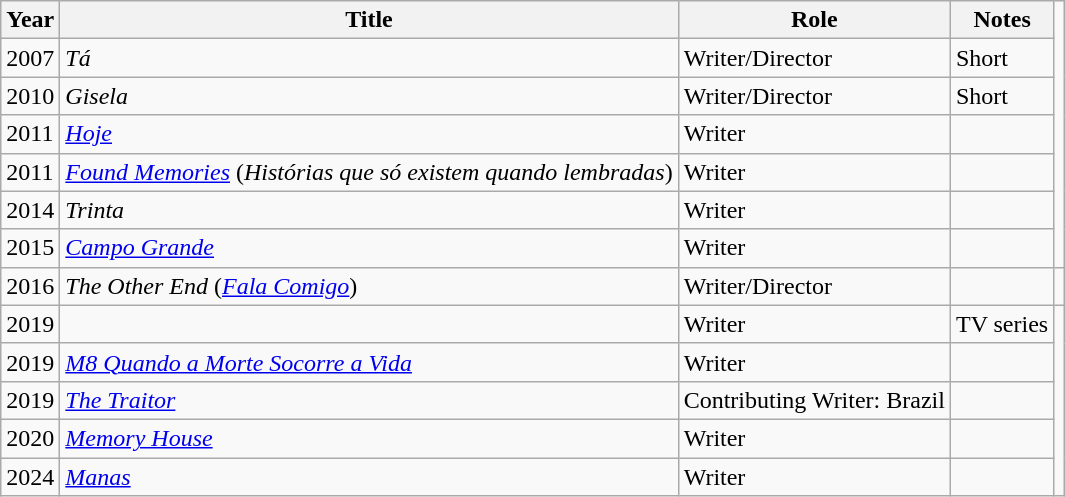<table class="wikitable">
<tr>
<th>Year</th>
<th>Title</th>
<th>Role</th>
<th>Notes</th>
</tr>
<tr>
<td>2007</td>
<td><em>Tá</em></td>
<td>Writer/Director</td>
<td>Short</td>
</tr>
<tr>
<td>2010</td>
<td><em>Gisela</em></td>
<td>Writer/Director</td>
<td>Short</td>
</tr>
<tr>
<td>2011</td>
<td><em><a href='#'>Hoje</a></em></td>
<td>Writer</td>
<td></td>
</tr>
<tr>
<td>2011</td>
<td><em><a href='#'>Found Memories</a></em> (<em>Histórias que só existem quando lembradas</em>)</td>
<td>Writer</td>
<td></td>
</tr>
<tr>
<td>2014</td>
<td><em>Trinta</em></td>
<td>Writer</td>
<td></td>
</tr>
<tr>
<td>2015</td>
<td><em><a href='#'>Campo Grande</a></em></td>
<td>Writer</td>
<td></td>
</tr>
<tr>
<td>2016</td>
<td><em>The Other End</em> (<em><a href='#'>Fala Comigo</a></em>)</td>
<td>Writer/Director</td>
<td></td>
<td></td>
</tr>
<tr>
<td>2019</td>
<td><em></em></td>
<td>Writer</td>
<td>TV series</td>
</tr>
<tr>
<td>2019</td>
<td><em><a href='#'>M8 Quando a Morte Socorre a Vida</a></em></td>
<td>Writer</td>
<td></td>
</tr>
<tr>
<td>2019</td>
<td><em><a href='#'>The Traitor</a></em></td>
<td>Contributing Writer: Brazil</td>
<td></td>
</tr>
<tr>
<td>2020</td>
<td><em><a href='#'>Memory House</a></em></td>
<td>Writer</td>
<td></td>
</tr>
<tr>
<td>2024</td>
<td><em><a href='#'>Manas</a></em></td>
<td>Writer</td>
<td></td>
</tr>
</table>
